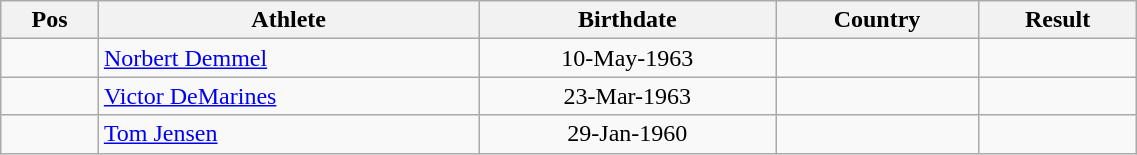<table class="wikitable"  style="text-align:center; width:60%;">
<tr>
<th>Pos</th>
<th>Athlete</th>
<th>Birthdate</th>
<th>Country</th>
<th>Result</th>
</tr>
<tr>
<td align=center></td>
<td align=left><a href='#'>Norbert Demmel</a></td>
<td>10-May-1963</td>
<td align=left></td>
<td></td>
</tr>
<tr>
<td align=center></td>
<td align=left><a href='#'>Victor DeMarines</a></td>
<td>23-Mar-1963</td>
<td align=left></td>
<td></td>
</tr>
<tr>
<td align=center></td>
<td align=left><a href='#'>Tom Jensen</a></td>
<td>29-Jan-1960</td>
<td align=left></td>
<td></td>
</tr>
</table>
